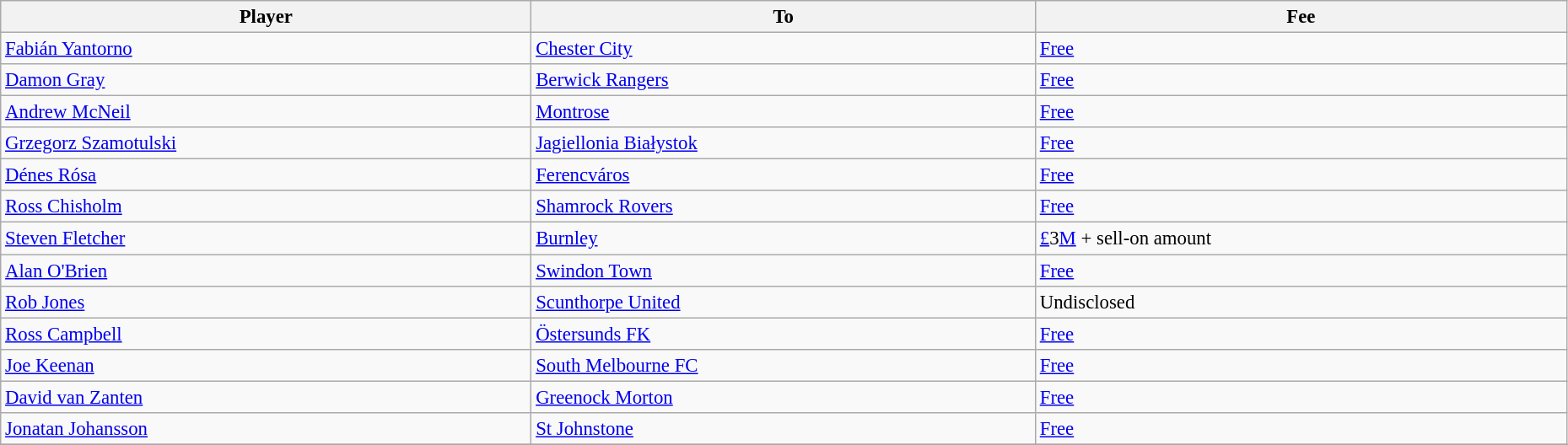<table class="wikitable" style="text-align:center; font-size:95%;width:98%; text-align:left">
<tr>
<th><strong>Player</strong></th>
<th><strong>To</strong></th>
<th><strong>Fee</strong></th>
</tr>
<tr>
<td> <a href='#'>Fabián Yantorno</a></td>
<td><a href='#'>Chester City</a></td>
<td><a href='#'>Free</a></td>
</tr>
<tr>
<td> <a href='#'>Damon Gray</a></td>
<td><a href='#'>Berwick Rangers</a></td>
<td><a href='#'>Free</a></td>
</tr>
<tr>
<td> <a href='#'>Andrew McNeil</a></td>
<td><a href='#'>Montrose</a></td>
<td><a href='#'>Free</a></td>
</tr>
<tr>
<td> <a href='#'>Grzegorz Szamotulski</a></td>
<td><a href='#'>Jagiellonia Białystok</a></td>
<td><a href='#'>Free</a></td>
</tr>
<tr>
<td> <a href='#'>Dénes Rósa</a></td>
<td><a href='#'>Ferencváros</a></td>
<td><a href='#'>Free</a></td>
</tr>
<tr>
<td> <a href='#'>Ross Chisholm</a></td>
<td><a href='#'>Shamrock Rovers</a></td>
<td><a href='#'>Free</a></td>
</tr>
<tr>
<td> <a href='#'>Steven Fletcher</a></td>
<td><a href='#'>Burnley</a></td>
<td><a href='#'>£</a>3<a href='#'>M</a> + sell-on amount</td>
</tr>
<tr>
<td> <a href='#'>Alan O'Brien</a></td>
<td><a href='#'>Swindon Town</a></td>
<td><a href='#'>Free</a></td>
</tr>
<tr>
<td> <a href='#'>Rob Jones</a></td>
<td><a href='#'>Scunthorpe United</a></td>
<td>Undisclosed</td>
</tr>
<tr>
<td> <a href='#'>Ross Campbell</a></td>
<td><a href='#'>Östersunds FK</a></td>
<td><a href='#'>Free</a></td>
</tr>
<tr>
<td> <a href='#'>Joe Keenan</a></td>
<td><a href='#'>South Melbourne FC</a></td>
<td><a href='#'>Free</a></td>
</tr>
<tr>
<td> <a href='#'>David van Zanten</a></td>
<td><a href='#'>Greenock Morton</a></td>
<td><a href='#'>Free</a></td>
</tr>
<tr>
<td> <a href='#'>Jonatan Johansson</a></td>
<td><a href='#'>St Johnstone</a></td>
<td><a href='#'>Free</a></td>
</tr>
<tr>
</tr>
</table>
